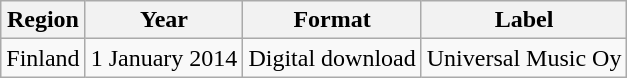<table class="wikitable plainrowheaders">
<tr>
<th>Region</th>
<th>Year</th>
<th>Format</th>
<th>Label</th>
</tr>
<tr>
<td>Finland</td>
<td>1 January 2014</td>
<td>Digital download</td>
<td>Universal Music Oy</td>
</tr>
</table>
